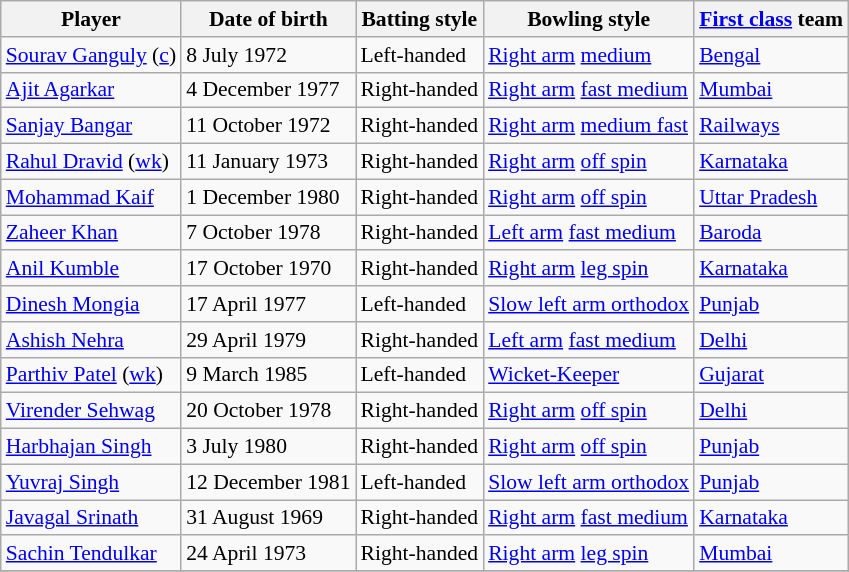<table class=wikitable style=font-size:90%;text-align:left>
<tr>
<th>Player</th>
<th>Date of birth</th>
<th>Batting style</th>
<th>Bowling style</th>
<th><a href='#'>First class</a> team</th>
</tr>
<tr>
<td><a href='#'>Sourav Ganguly</a> (<a href='#'>c</a>)</td>
<td>8 July 1972</td>
<td>Left-handed</td>
<td><a href='#'>Right arm</a> <a href='#'>medium</a></td>
<td><a href='#'>Bengal</a></td>
</tr>
<tr>
<td><a href='#'>Ajit Agarkar</a></td>
<td>4 December 1977</td>
<td>Right-handed</td>
<td><a href='#'>Right arm</a> <a href='#'>fast medium</a></td>
<td><a href='#'>Mumbai</a></td>
</tr>
<tr>
<td><a href='#'>Sanjay Bangar</a></td>
<td>11 October 1972</td>
<td>Right-handed</td>
<td><a href='#'>Right arm</a> <a href='#'>medium fast</a></td>
<td><a href='#'>Railways</a></td>
</tr>
<tr>
<td><a href='#'>Rahul Dravid</a> (<a href='#'>wk</a>)</td>
<td>11 January 1973</td>
<td>Right-handed</td>
<td><a href='#'>Right arm</a> <a href='#'>off spin</a></td>
<td><a href='#'>Karnataka</a></td>
</tr>
<tr>
<td><a href='#'>Mohammad Kaif</a></td>
<td>1 December 1980</td>
<td>Right-handed</td>
<td><a href='#'>Right arm</a> <a href='#'>off spin</a></td>
<td><a href='#'>Uttar Pradesh</a></td>
</tr>
<tr>
<td><a href='#'>Zaheer Khan</a></td>
<td>7 October 1978</td>
<td>Right-handed</td>
<td><a href='#'>Left arm</a> <a href='#'>fast medium</a></td>
<td><a href='#'>Baroda</a></td>
</tr>
<tr>
<td><a href='#'>Anil Kumble</a></td>
<td>17 October 1970</td>
<td>Right-handed</td>
<td><a href='#'>Right arm</a> <a href='#'>leg spin</a></td>
<td><a href='#'>Karnataka</a></td>
</tr>
<tr>
<td><a href='#'>Dinesh Mongia</a></td>
<td>17 April 1977</td>
<td>Left-handed</td>
<td><a href='#'>Slow left arm orthodox</a></td>
<td><a href='#'>Punjab</a></td>
</tr>
<tr>
<td><a href='#'>Ashish Nehra</a></td>
<td>29 April 1979</td>
<td>Right-handed</td>
<td><a href='#'>Left arm</a> <a href='#'>fast medium</a></td>
<td><a href='#'>Delhi</a></td>
</tr>
<tr>
<td><a href='#'>Parthiv Patel</a> (<a href='#'>wk</a>)</td>
<td>9 March 1985</td>
<td>Left-handed</td>
<td><a href='#'>Wicket-Keeper</a></td>
<td><a href='#'>Gujarat</a></td>
</tr>
<tr>
<td><a href='#'>Virender Sehwag</a></td>
<td>20 October 1978</td>
<td>Right-handed</td>
<td><a href='#'>Right arm</a> <a href='#'>off spin</a></td>
<td><a href='#'>Delhi</a></td>
</tr>
<tr>
<td><a href='#'>Harbhajan Singh</a></td>
<td>3 July 1980</td>
<td>Right-handed</td>
<td><a href='#'>Right arm</a> <a href='#'>off spin</a></td>
<td><a href='#'>Punjab</a></td>
</tr>
<tr>
<td><a href='#'>Yuvraj Singh</a></td>
<td>12 December 1981</td>
<td>Left-handed</td>
<td><a href='#'>Slow left arm orthodox</a></td>
<td><a href='#'>Punjab</a></td>
</tr>
<tr>
<td><a href='#'>Javagal Srinath</a></td>
<td>31 August 1969</td>
<td>Right-handed</td>
<td><a href='#'>Right arm</a> <a href='#'>fast medium</a></td>
<td><a href='#'>Karnataka</a></td>
</tr>
<tr>
<td><a href='#'>Sachin Tendulkar</a></td>
<td>24 April 1973</td>
<td>Right-handed</td>
<td><a href='#'>Right arm</a> <a href='#'>leg spin</a></td>
<td><a href='#'>Mumbai</a></td>
</tr>
<tr>
</tr>
</table>
